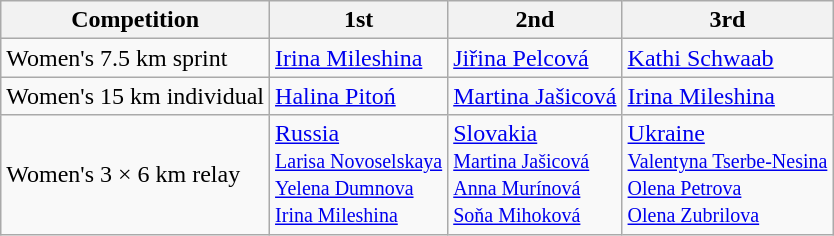<table class="wikitable">
<tr>
<th>Competition</th>
<th>1st</th>
<th>2nd</th>
<th>3rd</th>
</tr>
<tr>
<td>Women's 7.5 km sprint</td>
<td> <a href='#'>Irina Mileshina</a></td>
<td> <a href='#'>Jiřina Pelcová</a></td>
<td> <a href='#'>Kathi Schwaab</a></td>
</tr>
<tr>
<td>Women's 15 km individual</td>
<td> <a href='#'>Halina Pitoń</a></td>
<td> <a href='#'>Martina Jašicová</a></td>
<td> <a href='#'>Irina Mileshina</a></td>
</tr>
<tr>
<td>Women's 3 × 6 km relay</td>
<td> <a href='#'>Russia</a><br><small><a href='#'>Larisa Novoselskaya</a><br><a href='#'>Yelena Dumnova</a><br><a href='#'>Irina Mileshina</a></small></td>
<td> <a href='#'>Slovakia</a><br><small><a href='#'>Martina Jašicová</a><br><a href='#'>Anna Murínová</a><br><a href='#'>Soňa Mihoková</a></small></td>
<td> <a href='#'>Ukraine</a><br><small><a href='#'>Valentyna Tserbe-Nesina</a><br><a href='#'>Olena Petrova</a><br><a href='#'>Olena Zubrilova</a></small></td>
</tr>
</table>
